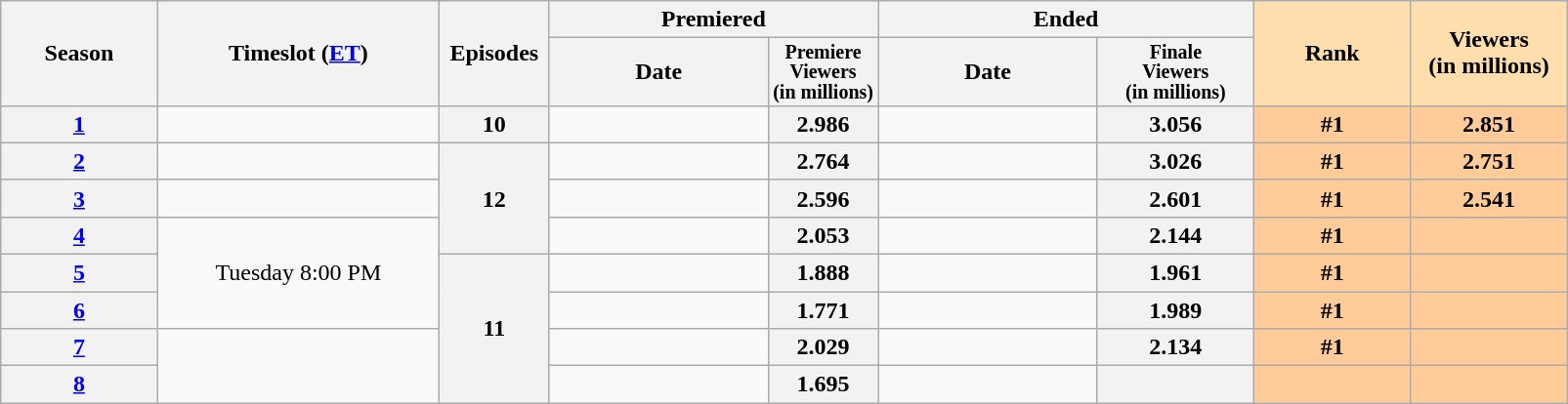<table class="wikitable">
<tr>
<th style="width:10%;" rowspan="2">Season</th>
<th style="width:18%;" rowspan="2">Timeslot (<a href='#'>ET</a>)</th>
<th style="width:7%;" rowspan="2">Episodes</th>
<th colspan=2>Premiered</th>
<th colspan=2>Ended</th>
<th style="width:10%; background:#ffdead;" rowspan="2">Rank</th>
<th style="width:10%; background:#ffdead;" rowspan="2">Viewers<br>(in millions)</th>
</tr>
<tr>
<th>Date</th>
<th span style="width:7%; font-size:smaller; line-height:100%;">Premiere<br>Viewers<br>(in millions)</th>
<th>Date</th>
<th span style="width:10%; font-size:smaller; line-height:100%;">Finale<br>Viewers<br>(in millions)</th>
</tr>
<tr>
<th><a href='#'>1</a></th>
<td></td>
<th>10</th>
<td></td>
<th>2.986</th>
<td></td>
<th>3.056</th>
<th style="background:#fc9;">#1</th>
<th style="background:#fc9;">2.851</th>
</tr>
<tr>
<th><a href='#'>2</a></th>
<td></td>
<th rowspan="3">12</th>
<td></td>
<th>2.764</th>
<td></td>
<th>3.026</th>
<th style="background:#fc9;">#1</th>
<th style="background:#fc9;">2.751</th>
</tr>
<tr>
<th><a href='#'>3</a></th>
<td></td>
<td></td>
<th>2.596</th>
<td></td>
<th>2.601</th>
<th style="background:#fc9;">#1</th>
<th style="background:#fc9;">2.541</th>
</tr>
<tr>
<th><a href='#'>4</a></th>
<td rowspan="3" style="text-align:center;">Tuesday 8:00 PM</td>
<td></td>
<th>2.053</th>
<td></td>
<th>2.144</th>
<th style="background:#fc9;">#1</th>
<th style="background:#fc9;"></th>
</tr>
<tr>
<th><a href='#'>5</a></th>
<th rowspan="4">11</th>
<td></td>
<th>1.888</th>
<td></td>
<th>1.961</th>
<th style="background:#fc9;">#1</th>
<th style="background:#fc9;"></th>
</tr>
<tr>
<th><a href='#'>6</a></th>
<td></td>
<th>1.771</th>
<td></td>
<th>1.989</th>
<th style="background:#fc9;">#1</th>
<th style="background:#fc9;"></th>
</tr>
<tr>
<th><a href='#'>7</a></th>
<td rowspan="2"></td>
<td></td>
<th>2.029</th>
<td></td>
<th>2.134</th>
<th style="background:#fc9;">#1</th>
<th style="background:#fc9;"></th>
</tr>
<tr>
<th><a href='#'>8</a></th>
<td></td>
<th>1.695</th>
<td></td>
<th></th>
<th style="background:#fc9;"></th>
<th style="background:#fc9;"></th>
</tr>
</table>
